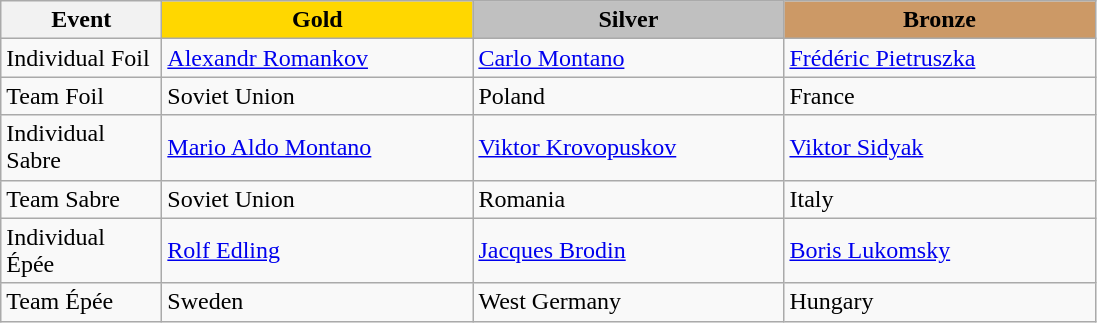<table class="wikitable">
<tr>
<th width="100">Event</th>
<th style="background-color:gold;" width="200"> Gold</th>
<th style="background-color:silver;" width="200"> Silver</th>
<th style="background-color:#CC9966;" width="200"> Bronze</th>
</tr>
<tr>
<td>Individual Foil</td>
<td> <a href='#'>Alexandr Romankov</a></td>
<td> <a href='#'>Carlo Montano</a></td>
<td> <a href='#'>Frédéric Pietruszka</a></td>
</tr>
<tr>
<td>Team Foil</td>
<td> Soviet Union</td>
<td> Poland</td>
<td> France</td>
</tr>
<tr>
<td>Individual Sabre</td>
<td> <a href='#'>Mario Aldo Montano</a></td>
<td> <a href='#'>Viktor Krovopuskov</a></td>
<td> <a href='#'>Viktor Sidyak</a></td>
</tr>
<tr>
<td>Team Sabre</td>
<td> Soviet Union</td>
<td> Romania</td>
<td> Italy</td>
</tr>
<tr>
<td>Individual Épée</td>
<td> <a href='#'>Rolf Edling</a></td>
<td> <a href='#'>Jacques Brodin</a></td>
<td> <a href='#'>Boris Lukomsky</a></td>
</tr>
<tr>
<td>Team Épée</td>
<td> Sweden</td>
<td> West Germany</td>
<td> Hungary</td>
</tr>
</table>
